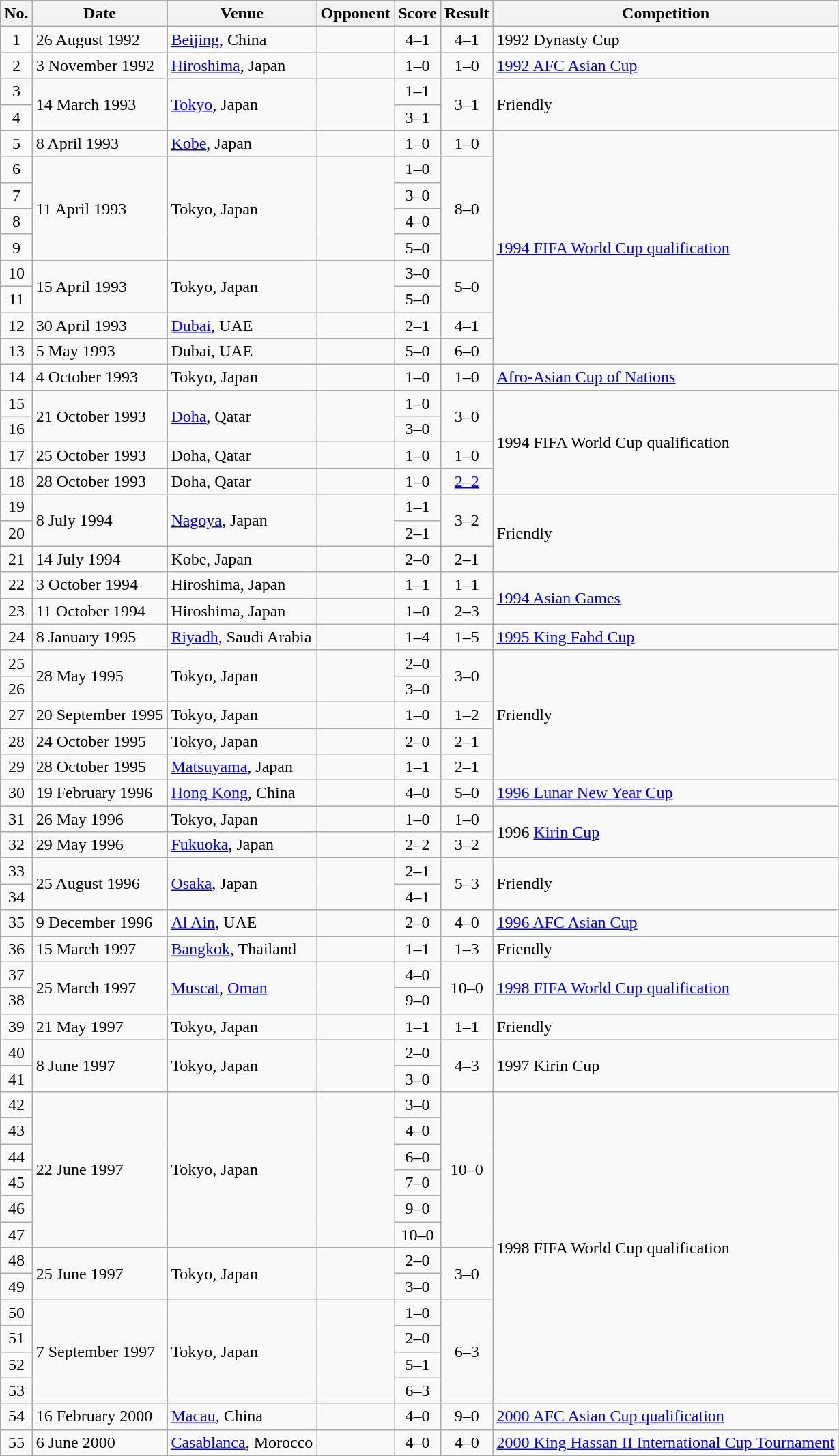<table class="wikitable sortable">
<tr>
<th scope="col">No.</th>
<th scope="col">Date</th>
<th scope="col">Venue</th>
<th scope="col">Opponent</th>
<th scope="col">Score</th>
<th scope="col">Result</th>
<th scope="col">Competition</th>
</tr>
<tr>
<td align="center">1</td>
<td>26 August 1992</td>
<td><a href='#'>Beijing</a>, China</td>
<td></td>
<td align="center">4–1</td>
<td align="center">4–1</td>
<td>1992 Dynasty Cup</td>
</tr>
<tr>
<td align="center">2</td>
<td>3 November 1992</td>
<td><a href='#'>Hiroshima</a>, Japan</td>
<td></td>
<td align="center">1–0</td>
<td align="center">1–0</td>
<td><a href='#'>1992 AFC Asian Cup</a></td>
</tr>
<tr>
<td align="center">3</td>
<td rowspan="2">14 March 1993</td>
<td rowspan="2"><a href='#'>Tokyo</a>, Japan</td>
<td rowspan="2"></td>
<td align="center">1–1</td>
<td rowspan="2" style="text-align:center">3–1</td>
<td rowspan="2">Friendly</td>
</tr>
<tr>
<td align="center">4</td>
<td align="center">3–1</td>
</tr>
<tr>
<td align="center">5</td>
<td>8 April 1993</td>
<td><a href='#'>Kobe</a>, Japan</td>
<td></td>
<td align="center">1–0</td>
<td align="center">1–0</td>
<td rowspan="9"><a href='#'>1994 FIFA World Cup qualification</a></td>
</tr>
<tr>
<td align="center">6</td>
<td rowspan="4">11 April 1993</td>
<td rowspan="4">Tokyo, Japan</td>
<td rowspan="4"></td>
<td align="center">1–0</td>
<td rowspan="4" style="text-align:center">8–0</td>
</tr>
<tr>
<td align="center">7</td>
<td align="center">3–0</td>
</tr>
<tr>
<td align="center">8</td>
<td align="center">4–0</td>
</tr>
<tr>
<td align="center">9</td>
<td align="center">5–0</td>
</tr>
<tr>
<td align="center">10</td>
<td rowspan="2">15 April 1993</td>
<td rowspan="2">Tokyo, Japan</td>
<td rowspan="2"></td>
<td align="center">3–0</td>
<td rowspan="2" style="text-align:center">5–0</td>
</tr>
<tr>
<td align="center">11</td>
<td align="center">5–0</td>
</tr>
<tr>
<td align="center">12</td>
<td>30 April 1993</td>
<td><a href='#'>Dubai</a>, UAE</td>
<td></td>
<td align="center">2–1</td>
<td align="center">4–1</td>
</tr>
<tr>
<td align="center">13</td>
<td>5 May 1993</td>
<td>Dubai, UAE</td>
<td></td>
<td align="center">5–0</td>
<td align="center">6–0</td>
</tr>
<tr>
<td align="center">14</td>
<td>4 October 1993</td>
<td>Tokyo, Japan</td>
<td></td>
<td align="center">1–0</td>
<td align="center">1–0</td>
<td><a href='#'>Afro-Asian Cup of Nations</a></td>
</tr>
<tr>
<td align="center">15</td>
<td rowspan="2">21 October 1993</td>
<td rowspan="2"><a href='#'>Doha</a>, Qatar</td>
<td rowspan="2"></td>
<td align="center">1–0</td>
<td rowspan="2" style="text-align:center">3–0</td>
<td rowspan="4">1994 FIFA World Cup qualification</td>
</tr>
<tr>
<td align="center">16</td>
<td align="center">3–0</td>
</tr>
<tr>
<td align="center">17</td>
<td>25 October 1993</td>
<td>Doha, Qatar</td>
<td></td>
<td align="center">1–0</td>
<td align="center">1–0</td>
</tr>
<tr>
<td align="center">18</td>
<td>28 October 1993</td>
<td>Doha, Qatar</td>
<td></td>
<td align="center">1–0</td>
<td align="center"><a href='#'>2–2</a></td>
</tr>
<tr>
<td align="center">19</td>
<td rowspan="2">8 July 1994</td>
<td rowspan="2"><a href='#'>Nagoya</a>, Japan</td>
<td rowspan="2"></td>
<td align="center">1–1</td>
<td rowspan="2" style="text-align:center">3–2</td>
<td rowspan="3">Friendly</td>
</tr>
<tr>
<td align="center">20</td>
<td align="center">2–1</td>
</tr>
<tr>
<td align="center">21</td>
<td>14 July 1994</td>
<td>Kobe, Japan</td>
<td></td>
<td align="center">2–0</td>
<td align="center">2–1</td>
</tr>
<tr>
<td align="center">22</td>
<td>3 October 1994</td>
<td>Hiroshima, Japan</td>
<td></td>
<td align="center">1–1</td>
<td align="center">1–1</td>
<td rowspan="2"><a href='#'>1994 Asian Games</a></td>
</tr>
<tr>
<td align="center">23</td>
<td>11 October 1994</td>
<td>Hiroshima, Japan</td>
<td></td>
<td align="center">1–0</td>
<td align="center">2–3</td>
</tr>
<tr>
<td align="center">24</td>
<td>8 January 1995</td>
<td><a href='#'>Riyadh</a>, Saudi Arabia</td>
<td></td>
<td align="center">1–4</td>
<td align="center">1–5</td>
<td><a href='#'>1995 King Fahd Cup</a></td>
</tr>
<tr>
<td align="center">25</td>
<td rowspan="2">28 May 1995</td>
<td rowspan="2">Tokyo, Japan</td>
<td rowspan="2"></td>
<td align="center">2–0</td>
<td rowspan="2" style="text-align:center">3–0</td>
<td rowspan="5">Friendly</td>
</tr>
<tr>
<td align="center">26</td>
<td align="center">3–0</td>
</tr>
<tr>
<td align="center">27</td>
<td>20 September 1995</td>
<td>Tokyo, Japan</td>
<td></td>
<td align="center">1–0</td>
<td align="center">1–2</td>
</tr>
<tr>
<td align="center">28</td>
<td>24 October 1995</td>
<td>Tokyo, Japan</td>
<td></td>
<td align="center">2–0</td>
<td align="center">2–1</td>
</tr>
<tr>
<td align="center">29</td>
<td>28 October 1995</td>
<td><a href='#'>Matsuyama</a>, Japan</td>
<td></td>
<td align="center">1–1</td>
<td align="center">2–1</td>
</tr>
<tr>
<td align="center">30</td>
<td>19 February 1996</td>
<td><a href='#'>Hong Kong</a>, China</td>
<td></td>
<td align="center">4–0</td>
<td align="center">5–0</td>
<td><a href='#'>1996 Lunar New Year Cup</a></td>
</tr>
<tr>
<td align="center">31</td>
<td>26 May 1996</td>
<td>Tokyo, Japan</td>
<td></td>
<td align="center">1–0</td>
<td align="center">1–0</td>
<td rowspan="2">1996 <a href='#'>Kirin Cup</a></td>
</tr>
<tr>
<td align="center">32</td>
<td>29 May 1996</td>
<td><a href='#'>Fukuoka</a>, Japan</td>
<td></td>
<td align="center">2–2</td>
<td align="center">3–2</td>
</tr>
<tr>
<td align="center">33</td>
<td rowspan="2">25 August 1996</td>
<td rowspan="2"><a href='#'>Osaka</a>, Japan</td>
<td rowspan="2"></td>
<td align="center">2–1</td>
<td rowspan="2" style="text-align:center">5–3</td>
<td rowspan="2">Friendly</td>
</tr>
<tr>
<td align="center">34</td>
<td align="center">4–1</td>
</tr>
<tr>
<td align="center">35</td>
<td>9 December 1996</td>
<td><a href='#'>Al Ain</a>, UAE</td>
<td></td>
<td align="center">2–0</td>
<td align="center">4–0</td>
<td><a href='#'>1996 AFC Asian Cup</a></td>
</tr>
<tr>
<td align="center">36</td>
<td>15 March 1997</td>
<td><a href='#'>Bangkok</a>, Thailand</td>
<td></td>
<td align="center">1–1</td>
<td align="center">1–3</td>
<td>Friendly</td>
</tr>
<tr>
<td align="center">37</td>
<td rowspan="2">25 March 1997</td>
<td rowspan="2"><a href='#'>Muscat</a>, <a href='#'>Oman</a></td>
<td rowspan="2"></td>
<td align="center">4–0</td>
<td rowspan="2" style="text-align:center">10–0</td>
<td rowspan="2"><a href='#'>1998 FIFA World Cup qualification</a></td>
</tr>
<tr>
<td align="center">38</td>
<td align="center">9–0</td>
</tr>
<tr>
<td align="center">39</td>
<td>21 May 1997</td>
<td>Tokyo, Japan</td>
<td></td>
<td align="center">1–1</td>
<td align="center">1–1</td>
<td>Friendly</td>
</tr>
<tr>
<td align="center">40</td>
<td rowspan="2">8 June 1997</td>
<td rowspan="2">Tokyo, Japan</td>
<td rowspan="2"></td>
<td align="center">2–0</td>
<td rowspan="2" style="text-align:center">4–3</td>
<td rowspan="2">1997 Kirin Cup</td>
</tr>
<tr>
<td align="center">41</td>
<td align="center">3–0</td>
</tr>
<tr>
<td align="center">42</td>
<td rowspan="6">22 June 1997</td>
<td rowspan="6">Tokyo, Japan</td>
<td rowspan="6"></td>
<td align="center">3–0</td>
<td rowspan="6" style="text-align:center">10–0</td>
<td rowspan="12">1998 FIFA World Cup qualification</td>
</tr>
<tr>
<td align="center">43</td>
<td align="center">4–0</td>
</tr>
<tr>
<td align="center">44</td>
<td align="center">6–0</td>
</tr>
<tr>
<td align="center">45</td>
<td align="center">7–0</td>
</tr>
<tr>
<td align="center">46</td>
<td align="center">9–0</td>
</tr>
<tr>
<td align="center">47</td>
<td align="center">10–0</td>
</tr>
<tr>
<td align="center">48</td>
<td rowspan="2">25 June 1997</td>
<td rowspan="2">Tokyo, Japan</td>
<td rowspan="2"></td>
<td align="center">2–0</td>
<td rowspan="2" style="text-align:center">3–0</td>
</tr>
<tr>
<td align="center">49</td>
<td align="center">3–0</td>
</tr>
<tr>
<td align="center">50</td>
<td rowspan="4">7 September 1997</td>
<td rowspan="4">Tokyo, Japan</td>
<td rowspan="4"></td>
<td align="center">1–0</td>
<td rowspan="4" style="text-align:center">6–3</td>
</tr>
<tr>
<td align="center">51</td>
<td align="center">2–0</td>
</tr>
<tr>
<td align="center">52</td>
<td align="center">5–1</td>
</tr>
<tr>
<td align="center">53</td>
<td align="center">6–3</td>
</tr>
<tr>
<td align="center">54</td>
<td>16 February 2000</td>
<td><a href='#'>Macau</a>, China</td>
<td></td>
<td align="center">4–0</td>
<td align="center">9–0</td>
<td><a href='#'>2000 AFC Asian Cup qualification</a></td>
</tr>
<tr>
<td align="center">55</td>
<td>6 June 2000</td>
<td><a href='#'>Casablanca</a>, Morocco</td>
<td></td>
<td align="center">4–0</td>
<td align="center">4–0</td>
<td><a href='#'>2000 King Hassan II International Cup Tournament</a></td>
</tr>
</table>
